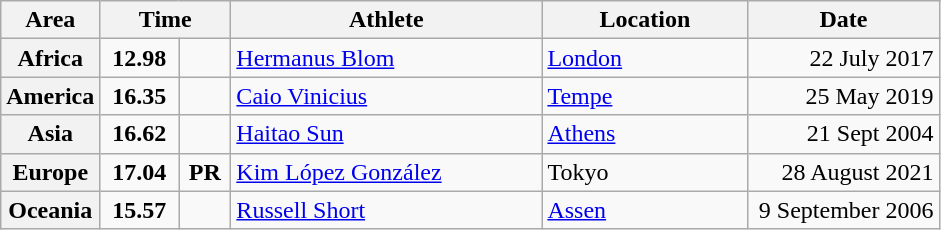<table class="wikitable">
<tr>
<th width="45">Area</th>
<th width="80" colspan="2">Time</th>
<th width="200">Athlete</th>
<th width="130">Location</th>
<th width="120">Date</th>
</tr>
<tr>
<th>Africa</th>
<td align=center><strong>12.98 </strong></td>
<td align=center></td>
<td> <a href='#'>Hermanus Blom</a></td>
<td> <a href='#'>London</a></td>
<td align=right>22 July 2017</td>
</tr>
<tr>
<th>America</th>
<td align=center><strong>16.35 </strong></td>
<td align=center></td>
<td> <a href='#'>Caio Vinicius</a></td>
<td> <a href='#'>Tempe</a></td>
<td align=right>25 May 2019</td>
</tr>
<tr>
<th>Asia</th>
<td align=center><strong>16.62 </strong></td>
<td align=center></td>
<td> <a href='#'>Haitao Sun</a></td>
<td> <a href='#'>Athens</a></td>
<td align=right>21 Sept 2004</td>
</tr>
<tr>
<th>Europe</th>
<td align="center"><strong>17.04</strong></td>
<td align="center"><strong></strong> <strong>PR</strong></td>
<td> <a href='#'>Kim López González</a></td>
<td>Tokyo</td>
<td align="right">28 August 2021</td>
</tr>
<tr>
<th>Oceania</th>
<td align=center><strong>15.57 </strong></td>
<td align=center></td>
<td> <a href='#'>Russell Short</a></td>
<td> <a href='#'>Assen</a></td>
<td align=right>9 September 2006</td>
</tr>
</table>
